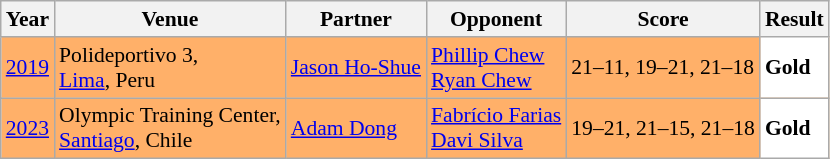<table class="sortable wikitable" style="font-size: 90%;">
<tr>
<th>Year</th>
<th>Venue</th>
<th>Partner</th>
<th>Opponent</th>
<th>Score</th>
<th>Result</th>
</tr>
<tr style="background:#FFB069">
<td align="center"><a href='#'>2019</a></td>
<td align="left">Polideportivo 3,<br><a href='#'>Lima</a>, Peru</td>
<td align="left"> <a href='#'>Jason Ho-Shue</a></td>
<td align="left"> <a href='#'>Phillip Chew</a><br> <a href='#'>Ryan Chew</a></td>
<td align="left">21–11, 19–21, 21–18</td>
<td style="text-align:left; background:white"> <strong>Gold</strong></td>
</tr>
<tr style="background:#FFB069">
<td align="center"><a href='#'>2023</a></td>
<td align="left">Olympic Training Center,<br><a href='#'>Santiago</a>, Chile</td>
<td align="left"> <a href='#'>Adam Dong</a></td>
<td align="left"> <a href='#'>Fabrício Farias</a><br> <a href='#'>Davi Silva</a></td>
<td align="left">19–21, 21–15, 21–18</td>
<td style="text-align:left; background:white"> <strong>Gold</strong></td>
</tr>
</table>
